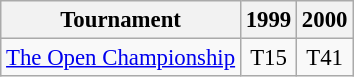<table class="wikitable" style="font-size:95%;text-align:center;">
<tr>
<th>Tournament</th>
<th>1999</th>
<th>2000</th>
</tr>
<tr>
<td align=left><a href='#'>The Open Championship</a></td>
<td>T15</td>
<td>T41</td>
</tr>
</table>
